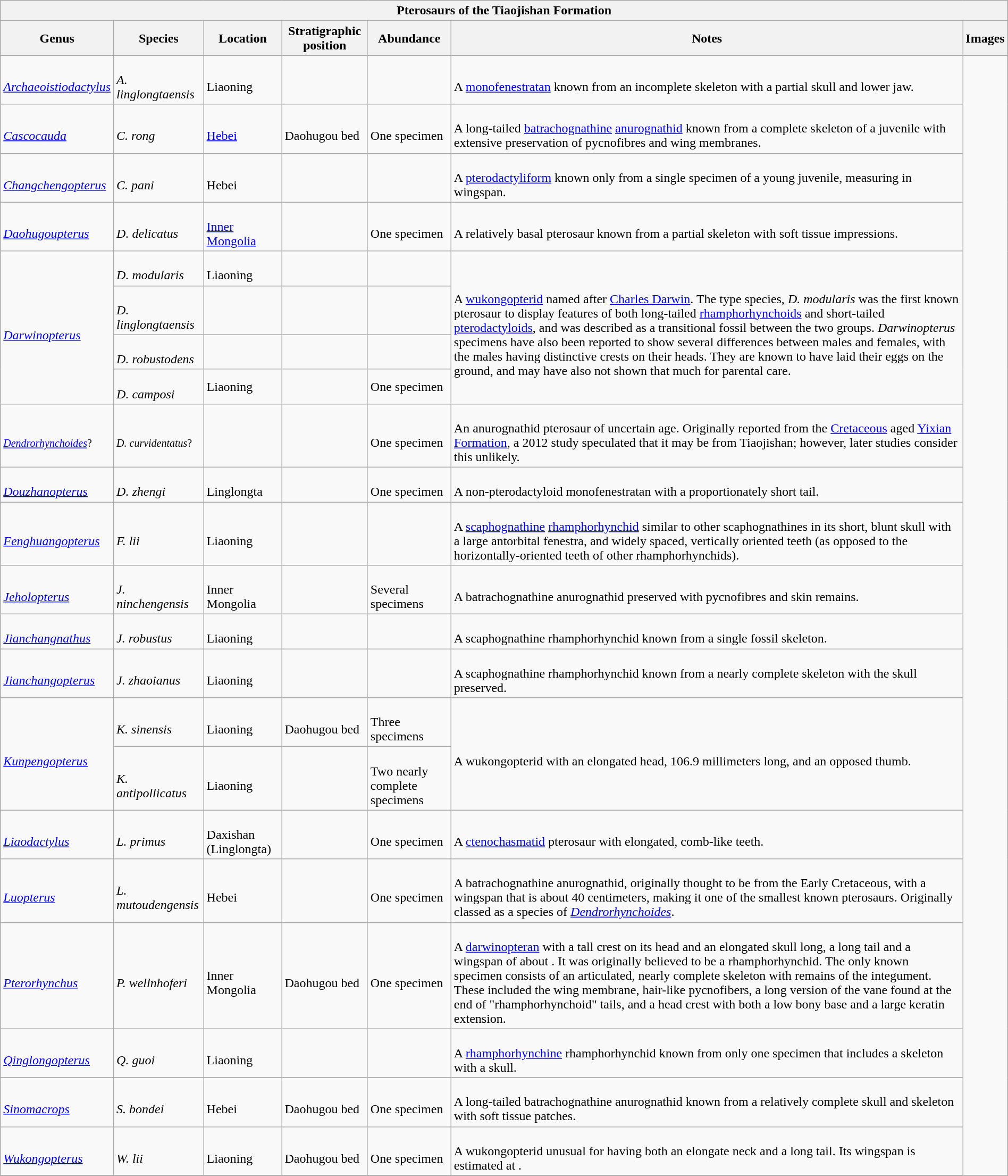<table class="wikitable" align="center" width="100%">
<tr>
<th colspan="7" align="center"><strong>Pterosaurs of the Tiaojishan Formation</strong></th>
</tr>
<tr>
<th>Genus</th>
<th>Species</th>
<th>Location</th>
<th>Stratigraphic position</th>
<th>Abundance</th>
<th>Notes</th>
<th>Images</th>
</tr>
<tr>
<td><br><em><a href='#'>Archaeoistiodactylus</a></em></td>
<td><br><em>A. linglongtaensis</em></td>
<td><br>Liaoning</td>
<td></td>
<td></td>
<td><br>A <a href='#'>monofenestratan</a> known from an incomplete skeleton with a partial skull and lower jaw.</td>
<td rowspan="102"><br>



</td>
</tr>
<tr>
<td><br><em><a href='#'>Cascocauda</a></em></td>
<td><br><em>C. rong</em></td>
<td><br><a href='#'>Hebei</a></td>
<td><br>Daohugou bed</td>
<td><br>One specimen</td>
<td><br>A long-tailed <a href='#'>batrachognathine</a> <a href='#'>anurognathid</a> known from a complete skeleton of a juvenile with extensive preservation of pycnofibres and wing membranes.</td>
</tr>
<tr>
<td><br><em><a href='#'>Changchengopterus</a></em></td>
<td><br><em>C. pani</em></td>
<td><br>Hebei</td>
<td></td>
<td></td>
<td><br>A <a href='#'>pterodactyliform</a> known only from a single specimen of a young juvenile, measuring  in wingspan.</td>
</tr>
<tr>
<td><br><em><a href='#'>Daohugoupterus</a></em></td>
<td><br><em>D. delicatus</em></td>
<td><br><a href='#'>Inner Mongolia</a></td>
<td></td>
<td><br>One specimen</td>
<td><br>A relatively basal pterosaur known from a partial skeleton with soft tissue impressions.</td>
</tr>
<tr>
<td rowspan=4><br><em><a href='#'>Darwinopterus</a></em></td>
<td><br><em>D. modularis</em></td>
<td><br>Liaoning</td>
<td></td>
<td></td>
<td rowspan=4><br>A <a href='#'>wukongopterid</a> named after <a href='#'>Charles Darwin</a>. The type species, <em>D. modularis</em> was the first known pterosaur to display features of both long-tailed <a href='#'>rhamphorhynchoids</a> and short-tailed <a href='#'>pterodactyloids</a>, and was described as a transitional fossil between the two groups. <em>Darwinopterus</em> specimens have also been reported to show several differences between males and females, with the males having distinctive crests on their heads. They are known to have laid their eggs on the ground, and may have also not shown that much for parental care.</td>
</tr>
<tr>
<td><br><em>D. linglongtaensis</em></td>
<td></td>
<td></td>
<td></td>
</tr>
<tr>
<td><br><em>D. robustodens</em></td>
<td></td>
<td></td>
<td></td>
</tr>
<tr>
<td><br><em>D. camposi</em></td>
<td>Liaoning</td>
<td></td>
<td>One specimen</td>
</tr>
<tr>
<td><br><small><em><a href='#'>Dendrorhynchoides</a></em>?</small></td>
<td><br><small><em>D. curvidentatus</em>?</small></td>
<td></td>
<td></td>
<td><br>One specimen</td>
<td><br>An anurognathid pterosaur of uncertain age. Originally reported from the <a href='#'>Cretaceous</a> aged <a href='#'>Yixian Formation</a>, a 2012 study speculated that it may be from Tiaojishan; however, later studies consider this unlikely.</td>
</tr>
<tr>
<td><br><em><a href='#'>Douzhanopterus</a></em></td>
<td><br><em>D. zhengi</em></td>
<td><br>Linglongta</td>
<td></td>
<td><br>One specimen</td>
<td><br>A non-pterodactyloid monofenestratan with a proportionately short tail.</td>
</tr>
<tr>
<td><br><em><a href='#'>Fenghuangopterus</a></em></td>
<td><br><em>F. lii</em></td>
<td><br>Liaoning</td>
<td></td>
<td></td>
<td><br>A <a href='#'>scaphognathine</a> <a href='#'>rhamphorhynchid</a> similar to other scaphognathines in its short, blunt skull with a large antorbital fenestra, and widely spaced, vertically oriented teeth (as opposed to the horizontally-oriented teeth of other rhamphorhynchids).</td>
</tr>
<tr>
<td><br><em><a href='#'>Jeholopterus</a></em></td>
<td><br><em>J. ninchengensis</em></td>
<td><br>Inner Mongolia</td>
<td></td>
<td><br>Several specimens</td>
<td><br>A batrachognathine anurognathid preserved with pycnofibres and skin remains.</td>
</tr>
<tr>
<td><br><em><a href='#'>Jianchangnathus</a></em></td>
<td><br><em>J. robustus</em></td>
<td><br>Liaoning</td>
<td></td>
<td></td>
<td><br>A scaphognathine rhamphorhynchid known from a single fossil skeleton.</td>
</tr>
<tr>
<td><br><em><a href='#'>Jianchangopterus</a></em></td>
<td><br><em>J. zhaoianus</em></td>
<td><br>Liaoning</td>
<td></td>
<td></td>
<td><br>A scaphognathine rhamphorhynchid known from a nearly complete skeleton with the skull preserved.</td>
</tr>
<tr>
<td rowspan=2><br><em><a href='#'>Kunpengopterus</a></em></td>
<td><br><em>K. sinensis</em></td>
<td><br>Liaoning</td>
<td><br>Daohugou bed</td>
<td><br>Three specimens</td>
<td rowspan=2><br>A wukongopterid with an elongated head, 106.9 millimeters long, and an opposed thumb.</td>
</tr>
<tr>
<td><br><em>K. antipollicatus</em></td>
<td><br>Liaoning</td>
<td></td>
<td><br>Two nearly complete specimens</td>
</tr>
<tr>
<td><br><em><a href='#'>Liaodactylus</a></em></td>
<td><br><em>L. primus</em></td>
<td><br>Daxishan (Linglongta)</td>
<td></td>
<td><br>One specimen</td>
<td><br>A <a href='#'>ctenochasmatid</a> pterosaur with elongated, comb-like teeth.</td>
</tr>
<tr>
<td><br><em><a href='#'>Luopterus</a></em></td>
<td><br><em>L. mutoudengensis</em></td>
<td><br>Hebei</td>
<td></td>
<td><br>One specimen</td>
<td><br>A batrachognathine anurognathid, originally thought to be from the Early Cretaceous, with a wingspan that is about 40 centimeters, making it one of the smallest known pterosaurs. Originally classed as a species of <em><a href='#'>Dendrorhynchoides</a></em>.</td>
</tr>
<tr>
<td><br><em><a href='#'>Pterorhynchus</a></em></td>
<td><br><em>P. wellnhoferi</em></td>
<td><br>Inner Mongolia</td>
<td><br>Daohugou bed</td>
<td><br>One specimen</td>
<td><br>A <a href='#'>darwinopteran</a> with a tall crest on its head and an elongated skull  long, a long tail and a wingspan of about . It was originally believed to be a rhamphorhynchid. The only known specimen consists of an articulated, nearly complete skeleton with remains of the integument. These included the wing membrane, hair-like pycnofibers, a long version of the vane found at the end of "rhamphorhynchoid" tails, and a head crest with both a low bony base and a large keratin extension.</td>
</tr>
<tr>
<td><br><em><a href='#'>Qinglongopterus</a></em></td>
<td><br><em>Q. guoi</em></td>
<td><br>Liaoning</td>
<td></td>
<td></td>
<td><br>A <a href='#'>rhamphorhynchine</a> rhamphorhynchid known from only one specimen that includes a skeleton with a skull.</td>
</tr>
<tr>
<td><br><em><a href='#'>Sinomacrops</a></em></td>
<td><br><em>S. bondei</em></td>
<td><br>Hebei</td>
<td><br>Daohugou bed</td>
<td><br>One specimen</td>
<td><br>A long-tailed batrachognathine anurognathid known from a relatively complete skull and skeleton with soft tissue patches.</td>
</tr>
<tr>
<td><br><em><a href='#'>Wukongopterus</a></em></td>
<td><br><em>W. lii</em></td>
<td><br>Liaoning</td>
<td><br>Daohugou bed</td>
<td><br>One specimen</td>
<td><br>A wukongopterid unusual for having both an elongate neck and a long tail. Its wingspan is estimated at .</td>
</tr>
<tr>
</tr>
</table>
